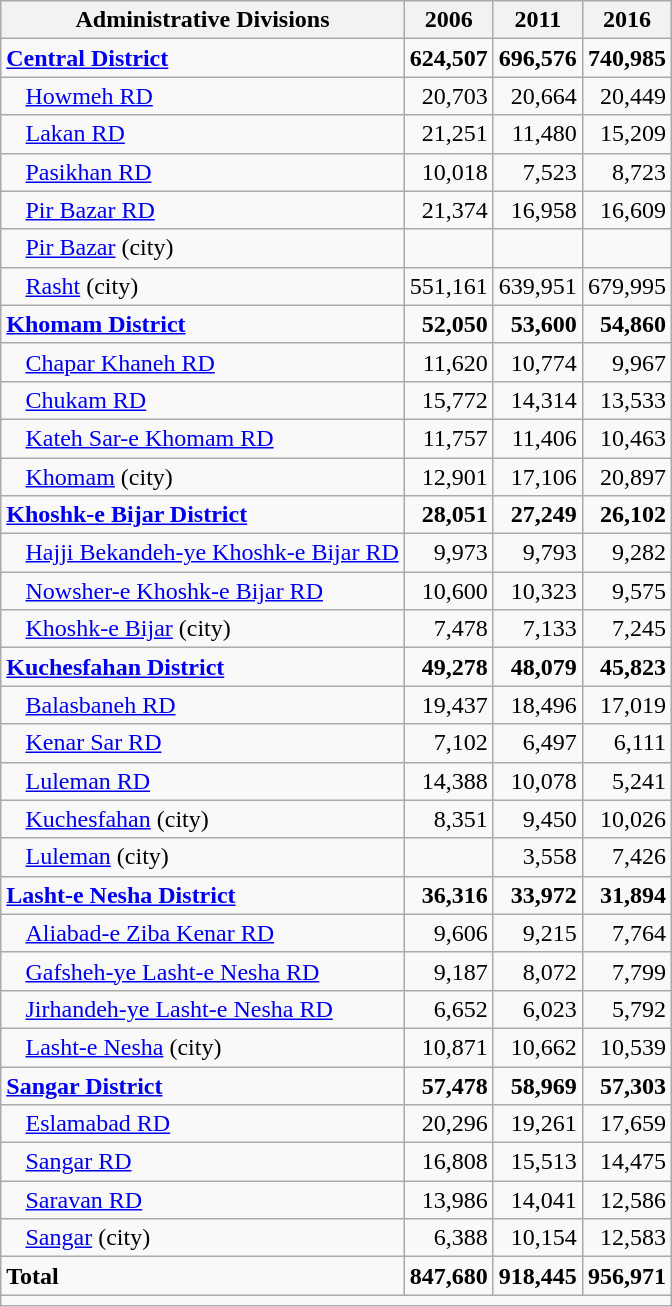<table class="wikitable">
<tr>
<th>Administrative Divisions</th>
<th>2006</th>
<th>2011</th>
<th>2016</th>
</tr>
<tr>
<td><strong><a href='#'>Central District</a></strong></td>
<td style="text-align: right;"><strong>624,507</strong></td>
<td style="text-align: right;"><strong>696,576</strong></td>
<td style="text-align: right;"><strong>740,985</strong></td>
</tr>
<tr>
<td style="padding-left: 1em;"><a href='#'>Howmeh RD</a></td>
<td style="text-align: right;">20,703</td>
<td style="text-align: right;">20,664</td>
<td style="text-align: right;">20,449</td>
</tr>
<tr>
<td style="padding-left: 1em;"><a href='#'>Lakan RD</a></td>
<td style="text-align: right;">21,251</td>
<td style="text-align: right;">11,480</td>
<td style="text-align: right;">15,209</td>
</tr>
<tr>
<td style="padding-left: 1em;"><a href='#'>Pasikhan RD</a></td>
<td style="text-align: right;">10,018</td>
<td style="text-align: right;">7,523</td>
<td style="text-align: right;">8,723</td>
</tr>
<tr>
<td style="padding-left: 1em;"><a href='#'>Pir Bazar RD</a></td>
<td style="text-align: right;">21,374</td>
<td style="text-align: right;">16,958</td>
<td style="text-align: right;">16,609</td>
</tr>
<tr>
<td style="padding-left: 1em;"><a href='#'>Pir Bazar</a> (city)</td>
<td style="text-align: right;"></td>
<td style="text-align: right;"></td>
<td style="text-align: right;"></td>
</tr>
<tr>
<td style="padding-left: 1em;"><a href='#'>Rasht</a> (city)</td>
<td style="text-align: right;">551,161</td>
<td style="text-align: right;">639,951</td>
<td style="text-align: right;">679,995</td>
</tr>
<tr>
<td><strong><a href='#'>Khomam District</a></strong></td>
<td style="text-align: right;"><strong>52,050</strong></td>
<td style="text-align: right;"><strong>53,600</strong></td>
<td style="text-align: right;"><strong>54,860</strong></td>
</tr>
<tr>
<td style="padding-left: 1em;"><a href='#'>Chapar Khaneh RD</a></td>
<td style="text-align: right;">11,620</td>
<td style="text-align: right;">10,774</td>
<td style="text-align: right;">9,967</td>
</tr>
<tr>
<td style="padding-left: 1em;"><a href='#'>Chukam RD</a></td>
<td style="text-align: right;">15,772</td>
<td style="text-align: right;">14,314</td>
<td style="text-align: right;">13,533</td>
</tr>
<tr>
<td style="padding-left: 1em;"><a href='#'>Kateh Sar-e Khomam RD</a></td>
<td style="text-align: right;">11,757</td>
<td style="text-align: right;">11,406</td>
<td style="text-align: right;">10,463</td>
</tr>
<tr>
<td style="padding-left: 1em;"><a href='#'>Khomam</a> (city)</td>
<td style="text-align: right;">12,901</td>
<td style="text-align: right;">17,106</td>
<td style="text-align: right;">20,897</td>
</tr>
<tr>
<td><strong><a href='#'>Khoshk-e Bijar District</a></strong></td>
<td style="text-align: right;"><strong>28,051</strong></td>
<td style="text-align: right;"><strong>27,249</strong></td>
<td style="text-align: right;"><strong>26,102</strong></td>
</tr>
<tr>
<td style="padding-left: 1em;"><a href='#'>Hajji Bekandeh-ye Khoshk-e Bijar RD</a></td>
<td style="text-align: right;">9,973</td>
<td style="text-align: right;">9,793</td>
<td style="text-align: right;">9,282</td>
</tr>
<tr>
<td style="padding-left: 1em;"><a href='#'>Nowsher-e Khoshk-e Bijar RD</a></td>
<td style="text-align: right;">10,600</td>
<td style="text-align: right;">10,323</td>
<td style="text-align: right;">9,575</td>
</tr>
<tr>
<td style="padding-left: 1em;"><a href='#'>Khoshk-e Bijar</a> (city)</td>
<td style="text-align: right;">7,478</td>
<td style="text-align: right;">7,133</td>
<td style="text-align: right;">7,245</td>
</tr>
<tr>
<td><strong><a href='#'>Kuchesfahan District</a></strong></td>
<td style="text-align: right;"><strong>49,278</strong></td>
<td style="text-align: right;"><strong>48,079</strong></td>
<td style="text-align: right;"><strong>45,823</strong></td>
</tr>
<tr>
<td style="padding-left: 1em;"><a href='#'>Balasbaneh RD</a></td>
<td style="text-align: right;">19,437</td>
<td style="text-align: right;">18,496</td>
<td style="text-align: right;">17,019</td>
</tr>
<tr>
<td style="padding-left: 1em;"><a href='#'>Kenar Sar RD</a></td>
<td style="text-align: right;">7,102</td>
<td style="text-align: right;">6,497</td>
<td style="text-align: right;">6,111</td>
</tr>
<tr>
<td style="padding-left: 1em;"><a href='#'>Luleman RD</a></td>
<td style="text-align: right;">14,388</td>
<td style="text-align: right;">10,078</td>
<td style="text-align: right;">5,241</td>
</tr>
<tr>
<td style="padding-left: 1em;"><a href='#'>Kuchesfahan</a> (city)</td>
<td style="text-align: right;">8,351</td>
<td style="text-align: right;">9,450</td>
<td style="text-align: right;">10,026</td>
</tr>
<tr>
<td style="padding-left: 1em;"><a href='#'>Luleman</a> (city)</td>
<td style="text-align: right;"></td>
<td style="text-align: right;">3,558</td>
<td style="text-align: right;">7,426</td>
</tr>
<tr>
<td><strong><a href='#'>Lasht-e Nesha District</a></strong></td>
<td style="text-align: right;"><strong>36,316</strong></td>
<td style="text-align: right;"><strong>33,972</strong></td>
<td style="text-align: right;"><strong>31,894</strong></td>
</tr>
<tr>
<td style="padding-left: 1em;"><a href='#'>Aliabad-e Ziba Kenar RD</a></td>
<td style="text-align: right;">9,606</td>
<td style="text-align: right;">9,215</td>
<td style="text-align: right;">7,764</td>
</tr>
<tr>
<td style="padding-left: 1em;"><a href='#'>Gafsheh-ye Lasht-e Nesha RD</a></td>
<td style="text-align: right;">9,187</td>
<td style="text-align: right;">8,072</td>
<td style="text-align: right;">7,799</td>
</tr>
<tr>
<td style="padding-left: 1em;"><a href='#'>Jirhandeh-ye Lasht-e Nesha RD</a></td>
<td style="text-align: right;">6,652</td>
<td style="text-align: right;">6,023</td>
<td style="text-align: right;">5,792</td>
</tr>
<tr>
<td style="padding-left: 1em;"><a href='#'>Lasht-e Nesha</a> (city)</td>
<td style="text-align: right;">10,871</td>
<td style="text-align: right;">10,662</td>
<td style="text-align: right;">10,539</td>
</tr>
<tr>
<td><strong><a href='#'>Sangar District</a></strong></td>
<td style="text-align: right;"><strong>57,478</strong></td>
<td style="text-align: right;"><strong>58,969</strong></td>
<td style="text-align: right;"><strong>57,303</strong></td>
</tr>
<tr>
<td style="padding-left: 1em;"><a href='#'>Eslamabad RD</a></td>
<td style="text-align: right;">20,296</td>
<td style="text-align: right;">19,261</td>
<td style="text-align: right;">17,659</td>
</tr>
<tr>
<td style="padding-left: 1em;"><a href='#'>Sangar RD</a></td>
<td style="text-align: right;">16,808</td>
<td style="text-align: right;">15,513</td>
<td style="text-align: right;">14,475</td>
</tr>
<tr>
<td style="padding-left: 1em;"><a href='#'>Saravan RD</a></td>
<td style="text-align: right;">13,986</td>
<td style="text-align: right;">14,041</td>
<td style="text-align: right;">12,586</td>
</tr>
<tr>
<td style="padding-left: 1em;"><a href='#'>Sangar</a> (city)</td>
<td style="text-align: right;">6,388</td>
<td style="text-align: right;">10,154</td>
<td style="text-align: right;">12,583</td>
</tr>
<tr>
<td><strong>Total</strong></td>
<td style="text-align: right;"><strong>847,680</strong></td>
<td style="text-align: right;"><strong>918,445</strong></td>
<td style="text-align: right;"><strong>956,971</strong></td>
</tr>
<tr>
<td colspan=4></td>
</tr>
</table>
